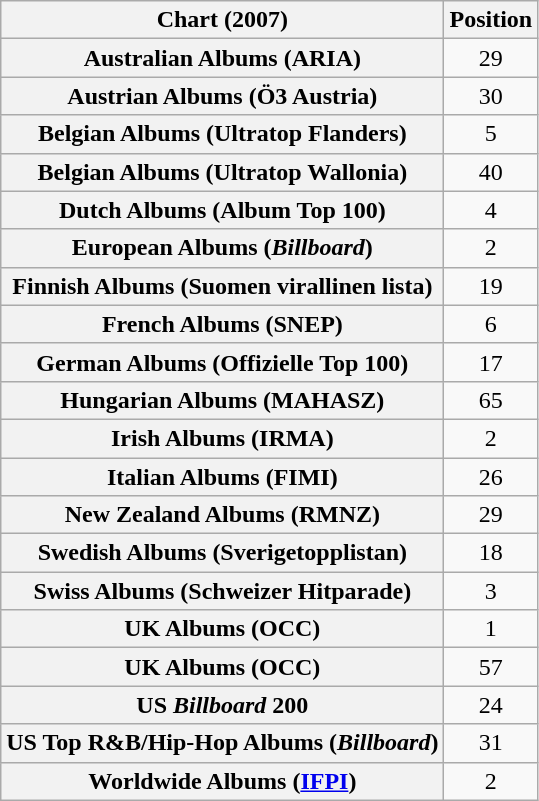<table class="wikitable sortable plainrowheaders" style="text-align:center">
<tr>
<th scope="col">Chart (2007)</th>
<th scope="col">Position</th>
</tr>
<tr>
<th scope="row">Australian Albums (ARIA)</th>
<td>29</td>
</tr>
<tr>
<th scope="row">Austrian Albums (Ö3 Austria)</th>
<td>30</td>
</tr>
<tr>
<th scope="row">Belgian Albums (Ultratop Flanders)</th>
<td>5</td>
</tr>
<tr>
<th scope="row">Belgian Albums (Ultratop Wallonia)</th>
<td>40</td>
</tr>
<tr>
<th scope="row">Dutch Albums (Album Top 100)</th>
<td>4</td>
</tr>
<tr>
<th scope="row">European Albums (<em>Billboard</em>)</th>
<td>2</td>
</tr>
<tr>
<th scope="row">Finnish Albums (Suomen virallinen lista)</th>
<td>19</td>
</tr>
<tr>
<th scope="row">French Albums (SNEP)</th>
<td>6</td>
</tr>
<tr>
<th scope="row">German Albums (Offizielle Top 100)</th>
<td>17</td>
</tr>
<tr>
<th scope="row">Hungarian Albums (MAHASZ)</th>
<td>65</td>
</tr>
<tr>
<th scope="row">Irish Albums (IRMA)</th>
<td>2</td>
</tr>
<tr>
<th scope="row">Italian Albums (FIMI)</th>
<td>26</td>
</tr>
<tr>
<th scope="row">New Zealand Albums (RMNZ)</th>
<td>29</td>
</tr>
<tr>
<th scope="row">Swedish Albums (Sverigetopplistan)</th>
<td>18</td>
</tr>
<tr>
<th scope="row">Swiss Albums (Schweizer Hitparade)</th>
<td>3</td>
</tr>
<tr>
<th scope="row">UK Albums (OCC)<br></th>
<td>1</td>
</tr>
<tr>
<th scope="row">UK Albums (OCC)<br></th>
<td>57</td>
</tr>
<tr>
<th scope="row">US <em>Billboard</em> 200</th>
<td>24</td>
</tr>
<tr>
<th scope="row">US Top R&B/Hip-Hop Albums (<em>Billboard</em>)</th>
<td>31</td>
</tr>
<tr>
<th scope="row">Worldwide Albums (<a href='#'>IFPI</a>)</th>
<td>2</td>
</tr>
</table>
